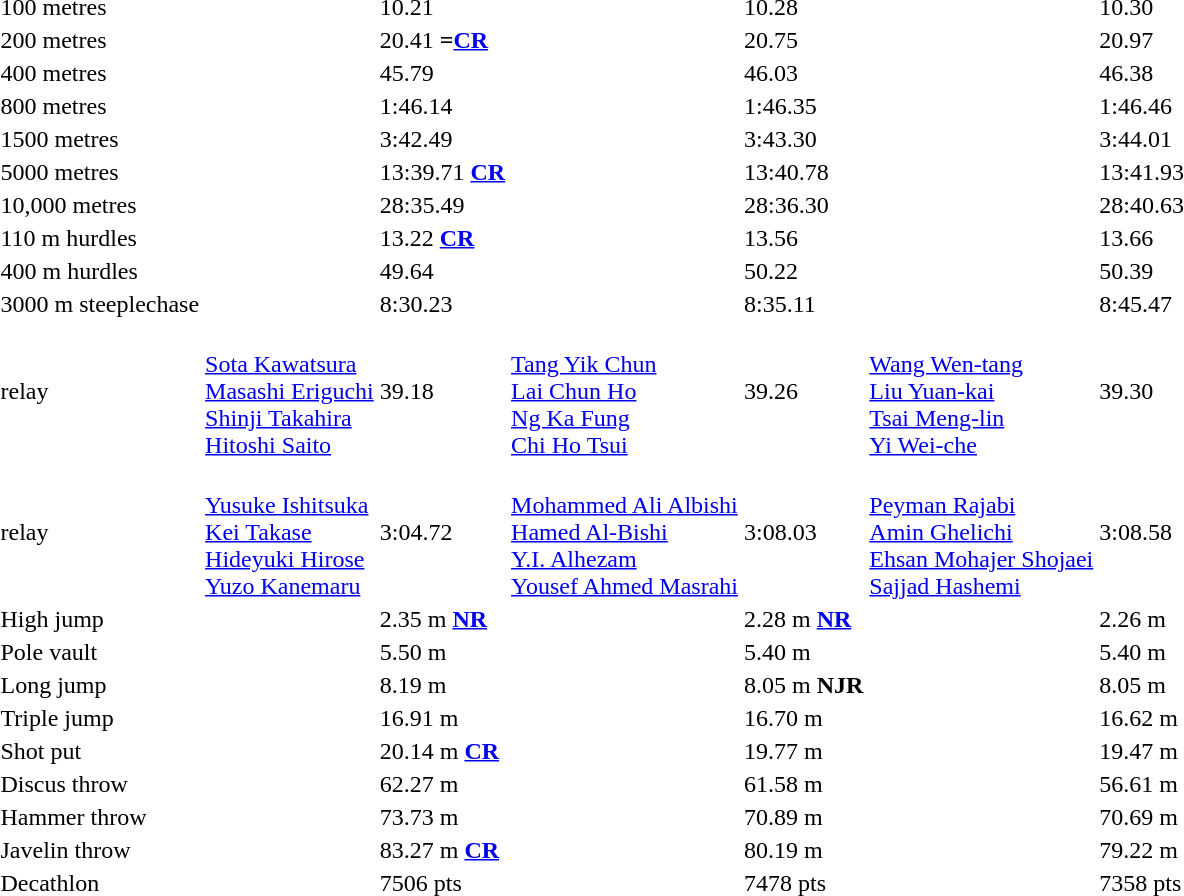<table>
<tr>
<td>100 metres<br></td>
<td></td>
<td>10.21</td>
<td></td>
<td>10.28</td>
<td></td>
<td>10.30</td>
</tr>
<tr>
<td>200 metres<br></td>
<td></td>
<td>20.41 <strong>=<a href='#'>CR</a></strong></td>
<td></td>
<td>20.75</td>
<td></td>
<td>20.97</td>
</tr>
<tr>
<td>400 metres<br></td>
<td></td>
<td>45.79</td>
<td></td>
<td>46.03</td>
<td></td>
<td>46.38</td>
</tr>
<tr>
<td>800 metres<br></td>
<td></td>
<td>1:46.14</td>
<td></td>
<td>1:46.35</td>
<td></td>
<td>1:46.46</td>
</tr>
<tr>
<td>1500 metres<br></td>
<td></td>
<td>3:42.49</td>
<td></td>
<td>3:43.30</td>
<td></td>
<td>3:44.01</td>
</tr>
<tr>
<td>5000 metres<br></td>
<td></td>
<td>13:39.71 <strong><a href='#'>CR</a></strong></td>
<td></td>
<td>13:40.78</td>
<td></td>
<td>13:41.93</td>
</tr>
<tr>
<td>10,000 metres<br></td>
<td></td>
<td>28:35.49</td>
<td></td>
<td>28:36.30</td>
<td></td>
<td>28:40.63</td>
</tr>
<tr>
<td>110 m hurdles<br></td>
<td></td>
<td>13.22 <strong><a href='#'>CR</a></strong></td>
<td></td>
<td>13.56</td>
<td></td>
<td>13.66</td>
</tr>
<tr>
<td>400 m hurdles<br></td>
<td></td>
<td>49.64</td>
<td></td>
<td>50.22</td>
<td></td>
<td>50.39</td>
</tr>
<tr>
<td>3000 m steeplechase<br></td>
<td></td>
<td>8:30.23</td>
<td></td>
<td>8:35.11</td>
<td></td>
<td>8:45.47</td>
</tr>
<tr>
<td> relay<br></td>
<td><em></em><br><a href='#'>Sota Kawatsura</a><br><a href='#'>Masashi Eriguchi</a><br><a href='#'>Shinji Takahira</a><br><a href='#'>Hitoshi Saito</a></td>
<td>39.18</td>
<td><em></em><br><a href='#'>Tang Yik Chun</a><br><a href='#'>Lai Chun Ho</a><br><a href='#'>Ng Ka Fung</a><br><a href='#'>Chi Ho Tsui</a></td>
<td>39.26</td>
<td><em></em><br><a href='#'>Wang Wen-tang</a><br><a href='#'>Liu Yuan-kai</a><br><a href='#'>Tsai Meng-lin</a><br><a href='#'>Yi Wei-che</a></td>
<td>39.30</td>
</tr>
<tr>
<td> relay<br> </td>
<td><em></em><br><a href='#'>Yusuke Ishitsuka</a><br><a href='#'>Kei Takase</a><br><a href='#'>Hideyuki Hirose</a><br><a href='#'>Yuzo Kanemaru</a></td>
<td>3:04.72</td>
<td><em></em><br><a href='#'>Mohammed Ali Albishi</a><br><a href='#'>Hamed Al-Bishi</a><br><a href='#'>Y.I. Alhezam</a><br><a href='#'>Yousef Ahmed Masrahi</a></td>
<td>3:08.03</td>
<td><em></em><br><a href='#'>Peyman Rajabi</a><br><a href='#'>Amin Ghelichi</a><br><a href='#'>Ehsan Mohajer Shojaei</a><br><a href='#'>Sajjad Hashemi</a></td>
<td>3:08.58</td>
</tr>
<tr>
<td>High jump<br></td>
<td></td>
<td>2.35 m <strong><a href='#'>NR</a></strong></td>
<td></td>
<td>2.28 m <strong><a href='#'>NR</a></strong></td>
<td></td>
<td>2.26 m</td>
</tr>
<tr>
<td>Pole vault<br></td>
<td></td>
<td>5.50 m</td>
<td></td>
<td>5.40 m</td>
<td></td>
<td>5.40 m</td>
</tr>
<tr>
<td>Long jump<br></td>
<td></td>
<td>8.19 m</td>
<td></td>
<td>8.05 m <strong>NJR</strong></td>
<td></td>
<td>8.05 m</td>
</tr>
<tr>
<td>Triple jump<br></td>
<td></td>
<td>16.91 m</td>
<td></td>
<td>16.70 m</td>
<td></td>
<td>16.62 m</td>
</tr>
<tr>
<td>Shot put<br></td>
<td></td>
<td>20.14 m <strong><a href='#'>CR</a></strong></td>
<td></td>
<td>19.77 m</td>
<td></td>
<td>19.47 m</td>
</tr>
<tr>
<td>Discus throw<br></td>
<td></td>
<td>62.27 m</td>
<td></td>
<td>61.58 m</td>
<td></td>
<td>56.61 m</td>
</tr>
<tr>
<td>Hammer throw<br></td>
<td></td>
<td>73.73 m</td>
<td></td>
<td>70.89 m</td>
<td></td>
<td>70.69 m</td>
</tr>
<tr>
<td>Javelin throw<br></td>
<td></td>
<td>83.27 m <strong><a href='#'>CR</a></strong></td>
<td></td>
<td>80.19 m</td>
<td></td>
<td>79.22 m</td>
</tr>
<tr>
<td>Decathlon<br></td>
<td></td>
<td>7506 pts</td>
<td></td>
<td>7478 pts</td>
<td></td>
<td>7358 pts</td>
</tr>
</table>
